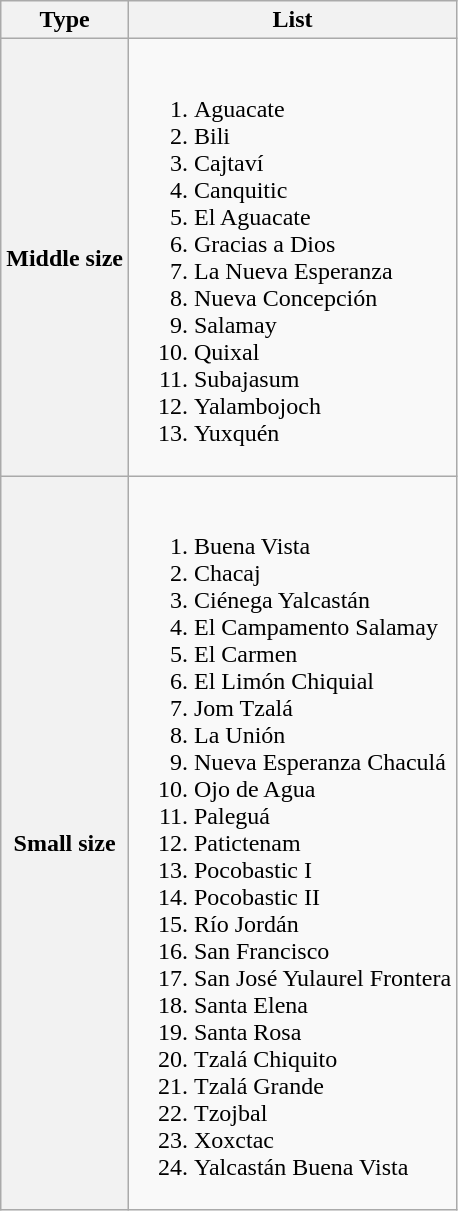<table class="wikitable">
<tr>
<th>Type</th>
<th>List</th>
</tr>
<tr>
<th>Middle size</th>
<td><br><ol><li>Aguacate</li><li>Bili</li><li>Cajtaví</li><li>Canquitic</li><li>El Aguacate</li><li>Gracias a Dios</li><li>La Nueva Esperanza</li><li>Nueva Concepción</li><li>Salamay</li><li>Quixal</li><li>Subajasum</li><li>Yalambojoch</li><li>Yuxquén</li></ol></td>
</tr>
<tr>
<th>Small size</th>
<td><br><ol><li>Buena Vista</li><li>Chacaj</li><li>Ciénega Yalcastán</li><li>El Campamento Salamay</li><li>El Carmen</li><li>El Limón Chiquial</li><li>Jom Tzalá</li><li>La Unión</li><li>Nueva Esperanza Chaculá</li><li>Ojo de Agua</li><li>Paleguá</li><li>Patictenam</li><li>Pocobastic I</li><li>Pocobastic II</li><li>Río Jordán</li><li>San Francisco</li><li>San José Yulaurel Frontera</li><li>Santa Elena</li><li>Santa Rosa</li><li>Tzalá Chiquito</li><li>Tzalá Grande</li><li>Tzojbal</li><li>Xoxctac</li><li>Yalcastán Buena Vista</li></ol></td>
</tr>
</table>
